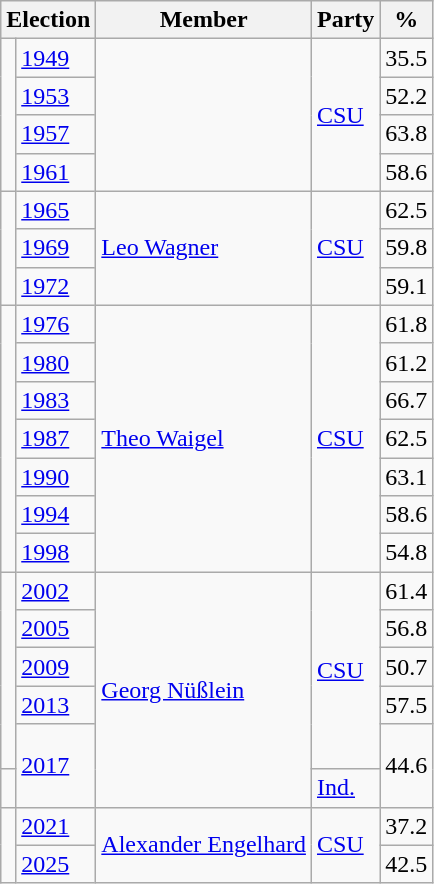<table class=wikitable>
<tr>
<th colspan=2>Election</th>
<th>Member</th>
<th>Party</th>
<th>%</th>
</tr>
<tr>
<td rowspan=4 bgcolor=></td>
<td><a href='#'>1949</a></td>
<td rowspan=4></td>
<td rowspan=4><a href='#'>CSU</a></td>
<td align=right>35.5</td>
</tr>
<tr>
<td><a href='#'>1953</a></td>
<td align=right>52.2</td>
</tr>
<tr>
<td><a href='#'>1957</a></td>
<td align=right>63.8</td>
</tr>
<tr>
<td><a href='#'>1961</a></td>
<td align=right>58.6</td>
</tr>
<tr>
<td rowspan=3 bgcolor=></td>
<td><a href='#'>1965</a></td>
<td rowspan=3><a href='#'>Leo Wagner</a></td>
<td rowspan=3><a href='#'>CSU</a></td>
<td align=right>62.5</td>
</tr>
<tr>
<td><a href='#'>1969</a></td>
<td align=right>59.8</td>
</tr>
<tr>
<td><a href='#'>1972</a></td>
<td align=right>59.1</td>
</tr>
<tr>
<td rowspan=7 bgcolor=></td>
<td><a href='#'>1976</a></td>
<td rowspan=7><a href='#'>Theo Waigel</a></td>
<td rowspan=7><a href='#'>CSU</a></td>
<td align=right>61.8</td>
</tr>
<tr>
<td><a href='#'>1980</a></td>
<td align=right>61.2</td>
</tr>
<tr>
<td><a href='#'>1983</a></td>
<td align=right>66.7</td>
</tr>
<tr>
<td><a href='#'>1987</a></td>
<td align=right>62.5</td>
</tr>
<tr>
<td><a href='#'>1990</a></td>
<td align=right>63.1</td>
</tr>
<tr>
<td><a href='#'>1994</a></td>
<td align=right>58.6</td>
</tr>
<tr>
<td><a href='#'>1998</a></td>
<td align=right>54.8</td>
</tr>
<tr>
<td rowspan=5 bgcolor=></td>
<td><a href='#'>2002</a></td>
<td rowspan=6><a href='#'>Georg Nüßlein</a></td>
<td rowspan=5><a href='#'>CSU</a></td>
<td align=right>61.4</td>
</tr>
<tr>
<td><a href='#'>2005</a></td>
<td align=right>56.8</td>
</tr>
<tr>
<td><a href='#'>2009</a></td>
<td align=right>50.7</td>
</tr>
<tr>
<td><a href='#'>2013</a></td>
<td align=right>57.5</td>
</tr>
<tr style="height:30px">
<td rowspan=2><a href='#'>2017</a></td>
<td rowspan=2 align=right>44.6</td>
</tr>
<tr>
<td bgcolor=></td>
<td><a href='#'>Ind.</a></td>
</tr>
<tr>
<td rowspan=2 bgcolor=></td>
<td><a href='#'>2021</a></td>
<td rowspan=2><a href='#'>Alexander Engelhard</a></td>
<td rowspan=2><a href='#'>CSU</a></td>
<td align=right>37.2</td>
</tr>
<tr>
<td><a href='#'>2025</a></td>
<td align=right>42.5</td>
</tr>
</table>
